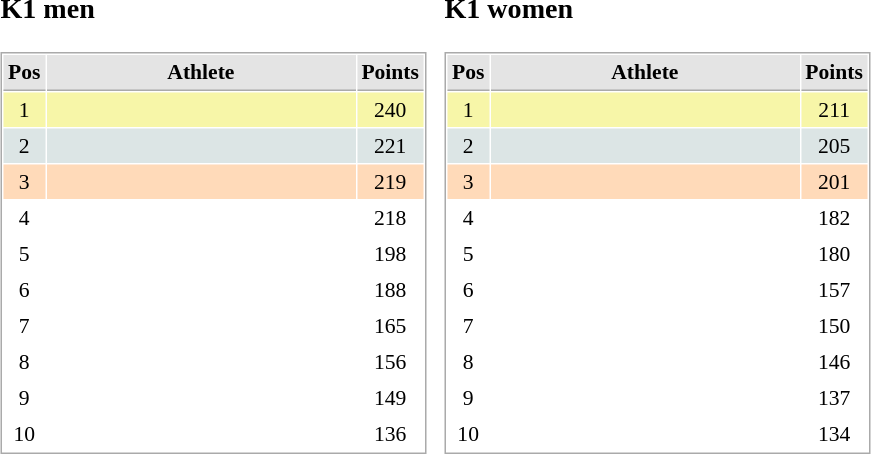<table border="0" cellspacing="10">
<tr>
<td><br><h3>K1 men</h3><table cellspacing="1" cellpadding="3" style="border:1px solid #AAAAAA;font-size:90%">
<tr bgcolor="#E4E4E4">
<th style="border-bottom:1px solid #AAAAAA" width=10>Pos</th>
<th style="border-bottom:1px solid #AAAAAA" width=200>Athlete</th>
<th style="border-bottom:1px solid #AAAAAA" width=20>Points</th>
</tr>
<tr align="center"  bgcolor="#F7F6A8">
<td>1</td>
<td align="left"></td>
<td>240</td>
</tr>
<tr align="center"  bgcolor="#DCE5E5">
<td>2</td>
<td align="left"></td>
<td>221</td>
</tr>
<tr align="center" bgcolor="#FFDAB9">
<td>3</td>
<td align="left"></td>
<td>219</td>
</tr>
<tr align="center">
<td>4</td>
<td align="left"></td>
<td>218</td>
</tr>
<tr align="center">
<td>5</td>
<td align="left"></td>
<td>198</td>
</tr>
<tr align="center">
<td>6</td>
<td align="left"></td>
<td>188</td>
</tr>
<tr align="center">
<td>7</td>
<td align="left"></td>
<td>165</td>
</tr>
<tr align="center">
<td>8</td>
<td align="left"></td>
<td>156</td>
</tr>
<tr align="center">
<td>9</td>
<td align="left"></td>
<td>149</td>
</tr>
<tr align="center">
<td>10</td>
<td align="left"></td>
<td>136</td>
</tr>
</table>
</td>
<td><br><h3>K1 women</h3><table cellspacing="1" cellpadding="3" style="border:1px solid #AAAAAA;font-size:90%">
<tr bgcolor="#E4E4E4">
<th style="border-bottom:1px solid #AAAAAA" width=10>Pos</th>
<th style="border-bottom:1px solid #AAAAAA" width=200>Athlete</th>
<th style="border-bottom:1px solid #AAAAAA" width=20>Points</th>
</tr>
<tr align="center"  bgcolor="#F7F6A8">
<td>1</td>
<td align="left"></td>
<td>211</td>
</tr>
<tr align="center"  bgcolor="#DCE5E5">
<td>2</td>
<td align="left"></td>
<td>205</td>
</tr>
<tr align="center" bgcolor="#FFDAB9">
<td>3</td>
<td align="left"></td>
<td>201</td>
</tr>
<tr align="center">
<td>4</td>
<td align="left"></td>
<td>182</td>
</tr>
<tr align="center">
<td>5</td>
<td align="left"></td>
<td>180</td>
</tr>
<tr align="center">
<td>6</td>
<td align="left"></td>
<td>157</td>
</tr>
<tr align="center">
<td>7</td>
<td align="left"></td>
<td>150</td>
</tr>
<tr align="center">
<td>8</td>
<td align="left"></td>
<td>146</td>
</tr>
<tr align="center">
<td>9</td>
<td align="left"></td>
<td>137</td>
</tr>
<tr align="center">
<td>10</td>
<td align="left"></td>
<td>134</td>
</tr>
</table>
</td>
</tr>
</table>
